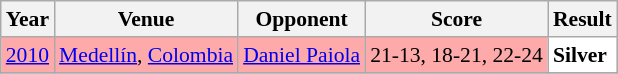<table class="sortable wikitable" style="font-size: 90%;">
<tr>
<th>Year</th>
<th>Venue</th>
<th>Opponent</th>
<th>Score</th>
<th>Result</th>
</tr>
<tr style="background:#FFAAAA">
<td align="center"><a href='#'>2010</a></td>
<td align="left"><a href='#'>Medellín</a>, <a href='#'>Colombia</a></td>
<td align="left"> <a href='#'>Daniel Paiola</a></td>
<td align="left">21-13, 18-21, 22-24</td>
<td style="text-align:left; background:white"> <strong>Silver</strong></td>
</tr>
<tr>
</tr>
</table>
